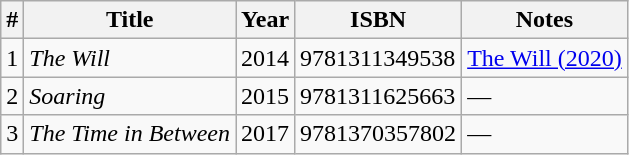<table class="wikitable">
<tr>
<th>#</th>
<th>Title</th>
<th>Year</th>
<th>ISBN</th>
<th>Notes</th>
</tr>
<tr>
<td>1</td>
<td><em>The Will</em></td>
<td>2014</td>
<td>9781311349538</td>
<td> <a href='#'>The Will (2020)</a></td>
</tr>
<tr>
<td>2</td>
<td><em>Soaring</em></td>
<td>2015</td>
<td>9781311625663</td>
<td>—</td>
</tr>
<tr>
<td>3</td>
<td><em>The Time in Between</em></td>
<td>2017</td>
<td>9781370357802</td>
<td>—</td>
</tr>
</table>
